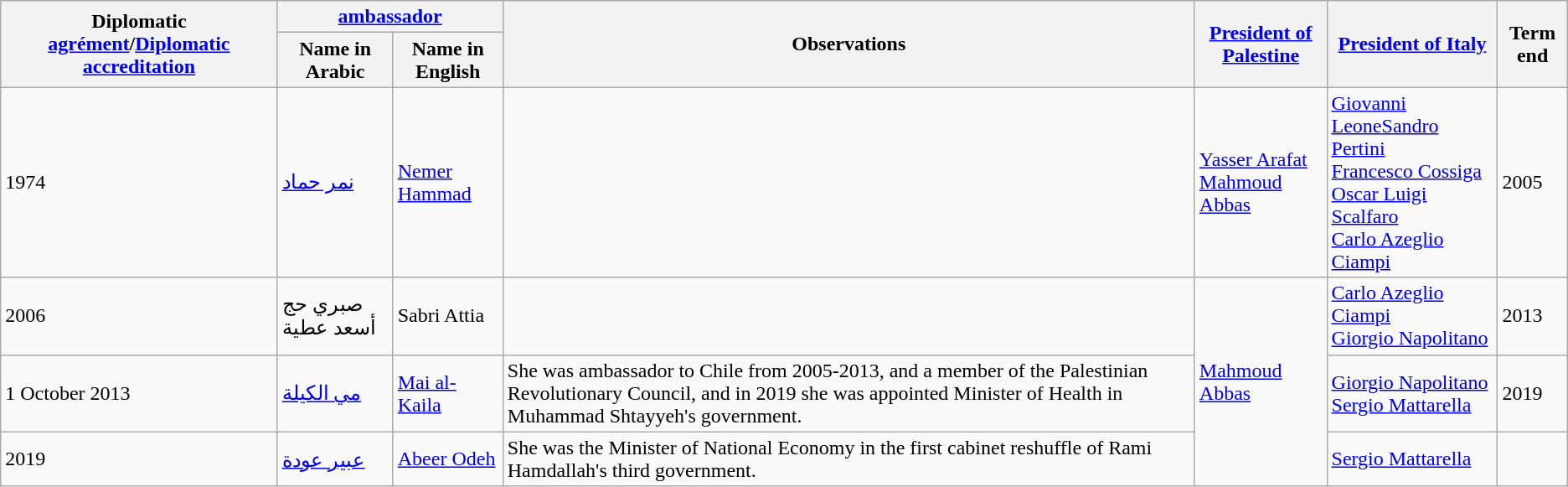<table class="wikitable sortable">
<tr>
<th rowspan="2">Diplomatic <a href='#'>agrément</a>/<a href='#'>Diplomatic accreditation</a></th>
<th colspan="2"><a href='#'>ambassador</a></th>
<th rowspan="2">Observations</th>
<th rowspan="2"><a href='#'>President of Palestine</a></th>
<th rowspan="2"><a href='#'>President of Italy</a></th>
<th rowspan="2">Term end</th>
</tr>
<tr>
<th>Name in Arabic</th>
<th>Name in English</th>
</tr>
<tr>
<td>1974 </td>
<td><a href='#'>نمر حماد</a></td>
<td><a href='#'>Nemer Hammad</a></td>
<td></td>
<td><a href='#'>Yasser Arafat</a><br><a href='#'>Mahmoud Abbas</a></td>
<td><a href='#'>Giovanni Leone</a><a href='#'>Sandro Pertini</a><br><a href='#'>Francesco Cossiga</a><br><a href='#'>Oscar Luigi Scalfaro</a><br><a href='#'>Carlo Azeglio Ciampi</a></td>
<td>2005 </td>
</tr>
<tr>
<td>2006 </td>
<td>صبري حج أسعد عطية</td>
<td>Sabri Attia</td>
<td></td>
<td rowspan="3"><a href='#'>Mahmoud Abbas</a></td>
<td><a href='#'>Carlo Azeglio Ciampi</a><br><a href='#'>Giorgio Napolitano</a></td>
<td>2013</td>
</tr>
<tr>
<td>1 October 2013 </td>
<td><a href='#'>مي الكيلة</a></td>
<td><a href='#'>Mai al-Kaila</a></td>
<td>She was ambassador to Chile from 2005-2013, and a member of the Palestinian Revolutionary Council, and in 2019 she was appointed Minister of Health in Muhammad Shtayyeh's government.</td>
<td><a href='#'>Giorgio Napolitano</a><br><a href='#'>Sergio Mattarella</a></td>
<td>2019</td>
</tr>
<tr>
<td>2019</td>
<td><a href='#'>عبير عودة</a></td>
<td><a href='#'>Abeer Odeh</a></td>
<td>She was the Minister of National Economy in the first cabinet reshuffle of Rami Hamdallah's third government.</td>
<td><a href='#'>Sergio Mattarella</a></td>
<td></td>
</tr>
</table>
